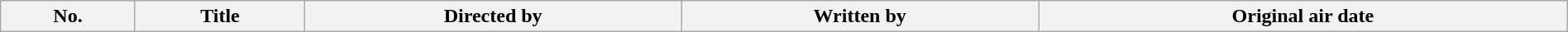<table class="wikitable plainrowheaders" style="width:100%; background:#fff;">
<tr>
<th style="background:#;">No.</th>
<th style="background:#;">Title</th>
<th style="background:#;">Directed by</th>
<th style="background:#;">Written by</th>
<th style="background:#;">Original air date<br>











</th>
</tr>
</table>
